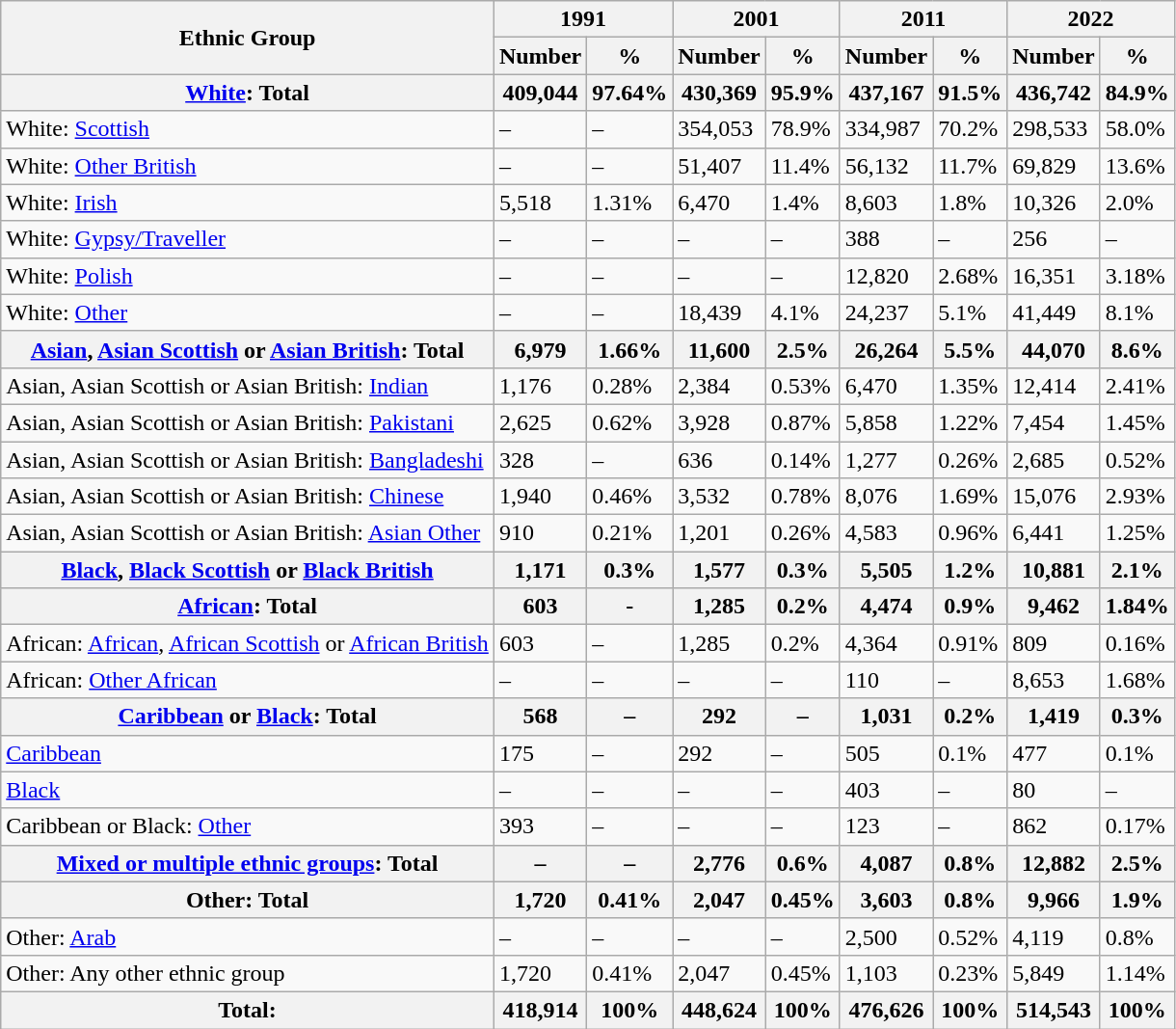<table class="wikitable sortable">
<tr>
<th rowspan="2">Ethnic Group</th>
<th colspan="2">1991</th>
<th colspan="2">2001</th>
<th colspan="2">2011</th>
<th colspan="2">2022</th>
</tr>
<tr>
<th>Number</th>
<th>%</th>
<th>Number</th>
<th>%</th>
<th>Number</th>
<th>%</th>
<th>Number</th>
<th>%</th>
</tr>
<tr>
<th><a href='#'>White</a>: Total</th>
<th>409,044</th>
<th>97.64%</th>
<th>430,369</th>
<th>95.9%</th>
<th>437,167</th>
<th>91.5%</th>
<th>436,742</th>
<th>84.9%</th>
</tr>
<tr>
<td>White: <a href='#'>Scottish</a></td>
<td>–</td>
<td>–</td>
<td>354,053</td>
<td>78.9%</td>
<td>334,987</td>
<td>70.2%</td>
<td>298,533</td>
<td>58.0%</td>
</tr>
<tr>
<td>White: <a href='#'>Other British</a></td>
<td>–</td>
<td>–</td>
<td>51,407</td>
<td>11.4%</td>
<td>56,132</td>
<td>11.7%</td>
<td>69,829</td>
<td>13.6%</td>
</tr>
<tr>
<td>White: <a href='#'>Irish</a></td>
<td>5,518</td>
<td>1.31%</td>
<td>6,470</td>
<td>1.4%</td>
<td>8,603</td>
<td>1.8%</td>
<td>10,326</td>
<td>2.0%</td>
</tr>
<tr>
<td>White: <a href='#'>Gypsy/Traveller</a></td>
<td>–</td>
<td>–</td>
<td>–</td>
<td>–</td>
<td>388</td>
<td>–</td>
<td>256</td>
<td>–</td>
</tr>
<tr>
<td>White: <a href='#'>Polish</a></td>
<td>–</td>
<td>–</td>
<td>–</td>
<td>–</td>
<td>12,820</td>
<td>2.68%</td>
<td>16,351</td>
<td>3.18%</td>
</tr>
<tr>
<td>White: <a href='#'>Other</a></td>
<td>–</td>
<td>–</td>
<td>18,439</td>
<td>4.1%</td>
<td>24,237</td>
<td>5.1%</td>
<td>41,449</td>
<td>8.1%</td>
</tr>
<tr>
<th><a href='#'>Asian</a>, <a href='#'>Asian Scottish</a> or <a href='#'>Asian British</a>: Total</th>
<th>6,979</th>
<th>1.66%</th>
<th>11,600</th>
<th>2.5%</th>
<th>26,264</th>
<th>5.5%</th>
<th>44,070</th>
<th>8.6%</th>
</tr>
<tr>
<td>Asian, Asian Scottish or Asian British: <a href='#'>Indian</a></td>
<td>1,176</td>
<td>0.28%</td>
<td>2,384</td>
<td>0.53%</td>
<td>6,470</td>
<td>1.35%</td>
<td>12,414</td>
<td>2.41%</td>
</tr>
<tr>
<td>Asian, Asian Scottish or Asian British: <a href='#'>Pakistani</a></td>
<td>2,625</td>
<td>0.62%</td>
<td>3,928</td>
<td>0.87%</td>
<td>5,858</td>
<td>1.22%</td>
<td>7,454</td>
<td>1.45%</td>
</tr>
<tr>
<td>Asian, Asian Scottish or Asian British: <a href='#'>Bangladeshi</a></td>
<td>328</td>
<td>–</td>
<td>636</td>
<td>0.14%</td>
<td>1,277</td>
<td>0.26%</td>
<td>2,685</td>
<td>0.52%</td>
</tr>
<tr>
<td>Asian, Asian Scottish or Asian British: <a href='#'>Chinese</a></td>
<td>1,940</td>
<td>0.46%</td>
<td>3,532</td>
<td>0.78%</td>
<td>8,076</td>
<td>1.69%</td>
<td>15,076</td>
<td>2.93%</td>
</tr>
<tr>
<td>Asian, Asian Scottish or Asian British: <a href='#'>Asian Other</a></td>
<td>910</td>
<td>0.21%</td>
<td>1,201</td>
<td>0.26%</td>
<td>4,583</td>
<td>0.96%</td>
<td>6,441</td>
<td>1.25%</td>
</tr>
<tr>
<th><a href='#'>Black</a>, <a href='#'>Black Scottish</a> or <a href='#'>Black British</a></th>
<th>1,171</th>
<th>0.3%</th>
<th>1,577</th>
<th>0.3%</th>
<th>5,505</th>
<th>1.2%</th>
<th>10,881</th>
<th>2.1%</th>
</tr>
<tr>
<th><a href='#'>African</a>: Total</th>
<th>603</th>
<th>-</th>
<th>1,285</th>
<th>0.2%</th>
<th>4,474</th>
<th>0.9%</th>
<th>9,462</th>
<th>1.84%</th>
</tr>
<tr>
<td>African: <a href='#'>African</a>, <a href='#'>African Scottish</a> or <a href='#'>African British</a></td>
<td>603</td>
<td>–</td>
<td>1,285</td>
<td>0.2%</td>
<td>4,364</td>
<td>0.91%</td>
<td>809</td>
<td>0.16%</td>
</tr>
<tr>
<td>African: <a href='#'>Other African</a></td>
<td>–</td>
<td>–</td>
<td>–</td>
<td>–</td>
<td>110</td>
<td>–</td>
<td>8,653</td>
<td>1.68%</td>
</tr>
<tr>
<th><a href='#'>Caribbean</a> or <a href='#'>Black</a>: Total</th>
<th>568</th>
<th>–</th>
<th>292</th>
<th>–</th>
<th>1,031</th>
<th>0.2%</th>
<th>1,419</th>
<th>0.3%</th>
</tr>
<tr>
<td><a href='#'>Caribbean</a></td>
<td>175</td>
<td>–</td>
<td>292</td>
<td>–</td>
<td>505</td>
<td>0.1%</td>
<td>477</td>
<td>0.1%</td>
</tr>
<tr>
<td><a href='#'>Black</a></td>
<td>–</td>
<td>–</td>
<td>–</td>
<td>–</td>
<td>403</td>
<td>–</td>
<td>80</td>
<td>–</td>
</tr>
<tr>
<td>Caribbean or Black: <a href='#'>Other</a></td>
<td>393</td>
<td>–</td>
<td>–</td>
<td>–</td>
<td>123</td>
<td>–</td>
<td>862</td>
<td>0.17%</td>
</tr>
<tr>
<th><a href='#'>Mixed or multiple ethnic groups</a>: Total</th>
<th>–</th>
<th>–</th>
<th>2,776</th>
<th>0.6%</th>
<th>4,087</th>
<th>0.8%</th>
<th>12,882</th>
<th>2.5%</th>
</tr>
<tr>
<th>Other: Total</th>
<th>1,720</th>
<th>0.41%</th>
<th>2,047</th>
<th>0.45%</th>
<th>3,603</th>
<th>0.8%</th>
<th>9,966</th>
<th>1.9%</th>
</tr>
<tr>
<td>Other: <a href='#'>Arab</a></td>
<td>–</td>
<td>–</td>
<td>–</td>
<td>–</td>
<td>2,500</td>
<td>0.52%</td>
<td>4,119</td>
<td>0.8%</td>
</tr>
<tr>
<td>Other: Any other ethnic group</td>
<td>1,720</td>
<td>0.41%</td>
<td>2,047</td>
<td>0.45%</td>
<td>1,103</td>
<td>0.23%</td>
<td>5,849</td>
<td>1.14%</td>
</tr>
<tr>
<th>Total:</th>
<th>418,914</th>
<th>100%</th>
<th>448,624</th>
<th>100%</th>
<th>476,626</th>
<th>100%</th>
<th>514,543</th>
<th>100%</th>
</tr>
</table>
